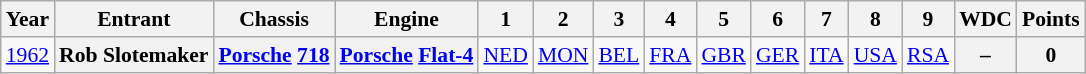<table class="wikitable" style="text-align:center; font-size:90%">
<tr>
<th>Year</th>
<th>Entrant</th>
<th>Chassis</th>
<th>Engine</th>
<th>1</th>
<th>2</th>
<th>3</th>
<th>4</th>
<th>5</th>
<th>6</th>
<th>7</th>
<th>8</th>
<th>9</th>
<th>WDC</th>
<th>Points</th>
</tr>
<tr>
<td><a href='#'>1962</a></td>
<th>Rob Slotemaker</th>
<th><a href='#'>Porsche</a> <a href='#'>718</a></th>
<th><a href='#'>Porsche</a> <a href='#'>Flat-4</a></th>
<td><a href='#'>NED</a><br></td>
<td><a href='#'>MON</a></td>
<td><a href='#'>BEL</a></td>
<td><a href='#'>FRA</a></td>
<td><a href='#'>GBR</a></td>
<td><a href='#'>GER</a></td>
<td><a href='#'>ITA</a></td>
<td><a href='#'>USA</a></td>
<td><a href='#'>RSA</a></td>
<th>–</th>
<th>0</th>
</tr>
</table>
